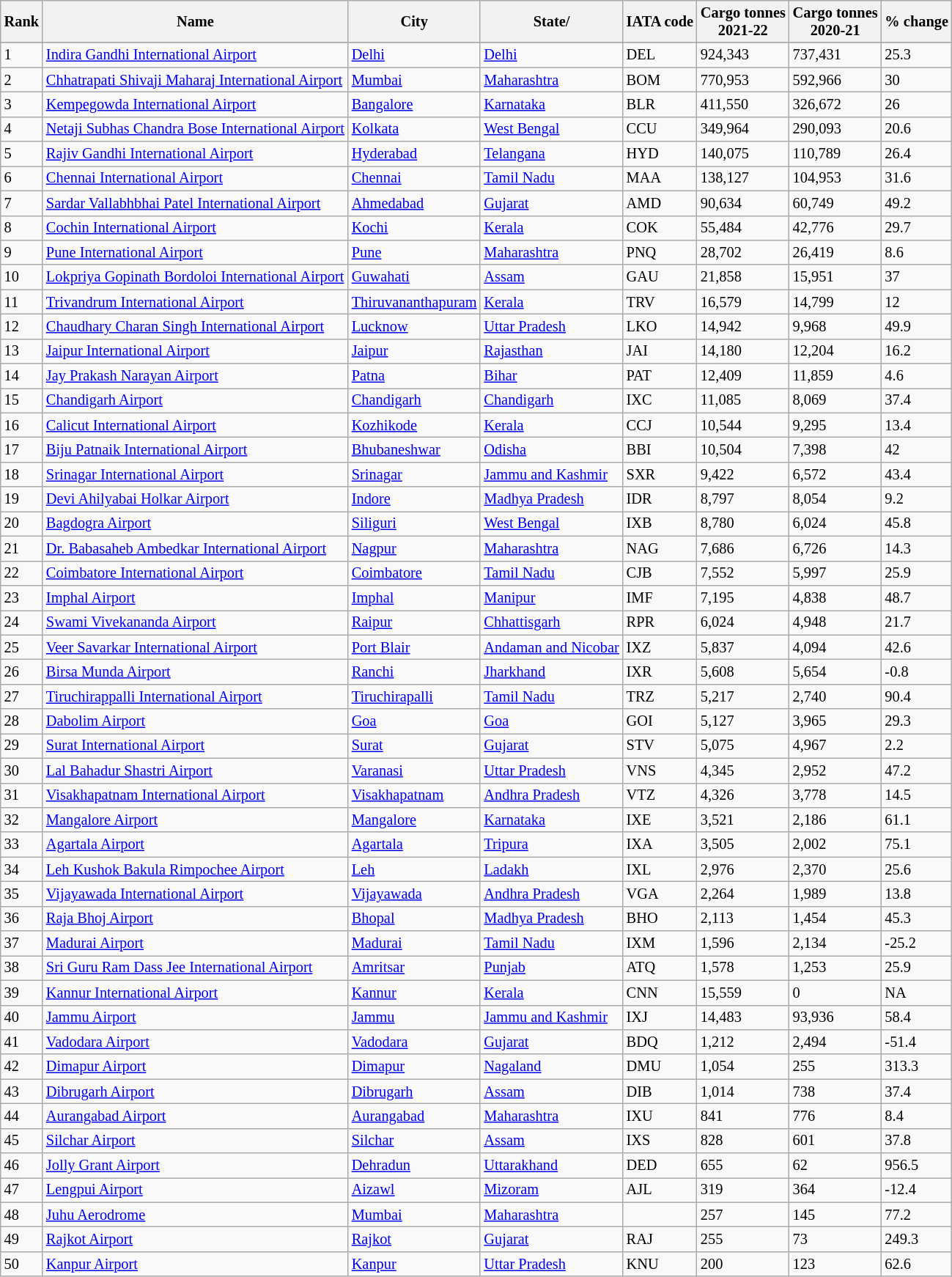<table class="wikitable sortable" style="border-collapse:collapse; text-align:left; font-size:85%">
<tr>
<th>Rank</th>
<th>Name</th>
<th>City</th>
<th>State/</th>
<th>IATA code</th>
<th>Cargo tonnes<br> 2021-22</th>
<th>Cargo tonnes<br> 2020-21</th>
<th>% change</th>
</tr>
<tr>
</tr>
<tr>
<td>1</td>
<td><a href='#'>Indira Gandhi International Airport</a></td>
<td><a href='#'>Delhi</a></td>
<td><a href='#'>Delhi</a></td>
<td>DEL</td>
<td>924,343</td>
<td>737,431</td>
<td>25.3</td>
</tr>
<tr>
<td>2</td>
<td><a href='#'>Chhatrapati Shivaji Maharaj International Airport</a></td>
<td><a href='#'>Mumbai</a></td>
<td><a href='#'>Maharashtra</a></td>
<td>BOM</td>
<td>770,953</td>
<td>592,966</td>
<td>30</td>
</tr>
<tr>
<td>3</td>
<td><a href='#'>Kempegowda International Airport</a></td>
<td><a href='#'>Bangalore</a></td>
<td><a href='#'>Karnataka</a></td>
<td>BLR</td>
<td>411,550</td>
<td>326,672</td>
<td>26</td>
</tr>
<tr>
<td>4</td>
<td><a href='#'>Netaji Subhas Chandra Bose International Airport</a></td>
<td><a href='#'>Kolkata</a></td>
<td><a href='#'>West Bengal</a></td>
<td>CCU</td>
<td>349,964</td>
<td>290,093</td>
<td>20.6</td>
</tr>
<tr>
<td>5</td>
<td><a href='#'>Rajiv Gandhi International Airport</a></td>
<td><a href='#'>Hyderabad</a></td>
<td><a href='#'>Telangana</a></td>
<td>HYD</td>
<td>140,075</td>
<td>110,789</td>
<td>26.4</td>
</tr>
<tr>
<td>6</td>
<td><a href='#'>Chennai International Airport</a></td>
<td><a href='#'>Chennai</a></td>
<td><a href='#'>Tamil Nadu</a></td>
<td>MAA</td>
<td>138,127</td>
<td>104,953</td>
<td>31.6</td>
</tr>
<tr>
<td>7</td>
<td><a href='#'>Sardar Vallabhbhai Patel International Airport</a></td>
<td><a href='#'>Ahmedabad</a></td>
<td><a href='#'>Gujarat</a></td>
<td>AMD</td>
<td>90,634</td>
<td>60,749</td>
<td>49.2</td>
</tr>
<tr>
<td>8</td>
<td><a href='#'>Cochin International Airport</a></td>
<td><a href='#'>Kochi</a></td>
<td><a href='#'>Kerala</a></td>
<td>COK</td>
<td>55,484</td>
<td>42,776</td>
<td>29.7</td>
</tr>
<tr>
<td>9</td>
<td><a href='#'>Pune International Airport</a></td>
<td><a href='#'>Pune</a></td>
<td><a href='#'>Maharashtra</a></td>
<td>PNQ</td>
<td>28,702</td>
<td>26,419</td>
<td>8.6</td>
</tr>
<tr>
<td>10</td>
<td><a href='#'>Lokpriya Gopinath Bordoloi International Airport</a></td>
<td><a href='#'>Guwahati</a></td>
<td><a href='#'>Assam</a></td>
<td>GAU</td>
<td>21,858</td>
<td>15,951</td>
<td>37</td>
</tr>
<tr>
<td>11</td>
<td><a href='#'>Trivandrum International Airport</a></td>
<td><a href='#'>Thiruvananthapuram</a></td>
<td><a href='#'>Kerala</a></td>
<td>TRV</td>
<td>16,579</td>
<td>14,799</td>
<td>12</td>
</tr>
<tr>
<td>12</td>
<td><a href='#'>Chaudhary Charan Singh International Airport</a></td>
<td><a href='#'>Lucknow</a></td>
<td><a href='#'>Uttar Pradesh</a></td>
<td>LKO</td>
<td>14,942</td>
<td>9,968</td>
<td>49.9</td>
</tr>
<tr>
<td>13</td>
<td><a href='#'>Jaipur International Airport</a></td>
<td><a href='#'>Jaipur</a></td>
<td><a href='#'>Rajasthan</a></td>
<td>JAI</td>
<td>14,180</td>
<td>12,204</td>
<td>16.2</td>
</tr>
<tr>
<td>14</td>
<td><a href='#'>Jay Prakash Narayan Airport</a></td>
<td><a href='#'>Patna</a></td>
<td><a href='#'>Bihar</a></td>
<td>PAT</td>
<td>12,409</td>
<td>11,859</td>
<td>4.6</td>
</tr>
<tr>
<td>15</td>
<td><a href='#'>Chandigarh Airport</a></td>
<td><a href='#'>Chandigarh</a></td>
<td><a href='#'>Chandigarh</a></td>
<td>IXC</td>
<td>11,085</td>
<td>8,069</td>
<td>37.4</td>
</tr>
<tr>
<td>16</td>
<td><a href='#'>Calicut International Airport</a></td>
<td><a href='#'>Kozhikode</a></td>
<td><a href='#'>Kerala</a></td>
<td>CCJ</td>
<td>10,544</td>
<td>9,295</td>
<td>13.4</td>
</tr>
<tr>
<td>17</td>
<td><a href='#'>Biju Patnaik International Airport</a></td>
<td><a href='#'>Bhubaneshwar</a></td>
<td><a href='#'>Odisha</a></td>
<td>BBI</td>
<td>10,504</td>
<td>7,398</td>
<td>42</td>
</tr>
<tr>
<td>18</td>
<td><a href='#'>Srinagar International Airport</a></td>
<td><a href='#'>Srinagar</a></td>
<td><a href='#'>Jammu and Kashmir</a></td>
<td>SXR</td>
<td>9,422</td>
<td>6,572</td>
<td>43.4</td>
</tr>
<tr>
<td>19</td>
<td><a href='#'>Devi Ahilyabai Holkar Airport</a></td>
<td><a href='#'>Indore</a></td>
<td><a href='#'>Madhya Pradesh</a></td>
<td>IDR</td>
<td>8,797</td>
<td>8,054</td>
<td>9.2</td>
</tr>
<tr>
<td>20</td>
<td><a href='#'>Bagdogra Airport</a></td>
<td><a href='#'>Siliguri</a></td>
<td><a href='#'>West Bengal</a></td>
<td>IXB</td>
<td>8,780</td>
<td>6,024</td>
<td>45.8</td>
</tr>
<tr>
<td>21</td>
<td><a href='#'>Dr. Babasaheb Ambedkar International Airport</a></td>
<td><a href='#'>Nagpur</a></td>
<td><a href='#'>Maharashtra</a></td>
<td>NAG</td>
<td>7,686</td>
<td>6,726</td>
<td>14.3</td>
</tr>
<tr>
<td>22</td>
<td><a href='#'>Coimbatore International Airport</a></td>
<td><a href='#'>Coimbatore</a></td>
<td><a href='#'>Tamil Nadu</a></td>
<td>CJB</td>
<td>7,552</td>
<td>5,997</td>
<td>25.9</td>
</tr>
<tr>
<td>23</td>
<td><a href='#'>Imphal Airport</a></td>
<td><a href='#'>Imphal</a></td>
<td><a href='#'>Manipur</a></td>
<td>IMF</td>
<td>7,195</td>
<td>4,838</td>
<td>48.7</td>
</tr>
<tr>
<td>24</td>
<td><a href='#'>Swami Vivekananda Airport</a></td>
<td><a href='#'>Raipur</a></td>
<td><a href='#'>Chhattisgarh</a></td>
<td>RPR</td>
<td>6,024</td>
<td>4,948</td>
<td>21.7</td>
</tr>
<tr>
<td>25</td>
<td><a href='#'>Veer Savarkar International Airport</a></td>
<td><a href='#'>Port Blair</a></td>
<td><a href='#'>Andaman and Nicobar</a></td>
<td>IXZ</td>
<td>5,837</td>
<td>4,094</td>
<td>42.6</td>
</tr>
<tr>
<td>26</td>
<td><a href='#'>Birsa Munda Airport</a></td>
<td><a href='#'>Ranchi</a></td>
<td><a href='#'>Jharkhand</a></td>
<td>IXR</td>
<td>5,608</td>
<td>5,654</td>
<td>-0.8</td>
</tr>
<tr>
<td>27</td>
<td><a href='#'>Tiruchirappalli International Airport</a></td>
<td><a href='#'>Tiruchirapalli</a></td>
<td><a href='#'>Tamil Nadu</a></td>
<td>TRZ</td>
<td>5,217</td>
<td>2,740</td>
<td>90.4</td>
</tr>
<tr>
<td>28</td>
<td><a href='#'>Dabolim Airport</a></td>
<td><a href='#'>Goa</a></td>
<td><a href='#'>Goa</a></td>
<td>GOI</td>
<td>5,127</td>
<td>3,965</td>
<td>29.3</td>
</tr>
<tr>
<td>29</td>
<td><a href='#'>Surat International Airport</a></td>
<td><a href='#'>Surat</a></td>
<td><a href='#'>Gujarat</a></td>
<td>STV</td>
<td>5,075</td>
<td>4,967</td>
<td>2.2</td>
</tr>
<tr>
<td>30</td>
<td><a href='#'>Lal Bahadur Shastri Airport</a></td>
<td><a href='#'>Varanasi</a></td>
<td><a href='#'>Uttar Pradesh</a></td>
<td>VNS</td>
<td>4,345</td>
<td>2,952</td>
<td>47.2</td>
</tr>
<tr>
<td>31</td>
<td><a href='#'>Visakhapatnam International Airport</a></td>
<td><a href='#'>Visakhapatnam</a></td>
<td><a href='#'>Andhra Pradesh</a></td>
<td>VTZ</td>
<td>4,326</td>
<td>3,778</td>
<td>14.5</td>
</tr>
<tr>
<td>32</td>
<td><a href='#'>Mangalore Airport</a></td>
<td><a href='#'>Mangalore</a></td>
<td><a href='#'>Karnataka</a></td>
<td>IXE</td>
<td>3,521</td>
<td>2,186</td>
<td>61.1</td>
</tr>
<tr>
<td>33</td>
<td><a href='#'>Agartala Airport</a></td>
<td><a href='#'>Agartala</a></td>
<td><a href='#'>Tripura</a></td>
<td>IXA</td>
<td>3,505</td>
<td>2,002</td>
<td>75.1</td>
</tr>
<tr>
<td>34</td>
<td><a href='#'>Leh Kushok Bakula Rimpochee Airport</a></td>
<td><a href='#'>Leh</a></td>
<td><a href='#'>Ladakh</a></td>
<td>IXL</td>
<td>2,976</td>
<td>2,370</td>
<td>25.6</td>
</tr>
<tr>
<td>35</td>
<td><a href='#'>Vijayawada International Airport</a></td>
<td><a href='#'>Vijayawada</a></td>
<td><a href='#'>Andhra Pradesh</a></td>
<td>VGA</td>
<td>2,264</td>
<td>1,989</td>
<td>13.8</td>
</tr>
<tr>
<td>36</td>
<td><a href='#'>Raja Bhoj Airport</a></td>
<td><a href='#'>Bhopal</a></td>
<td><a href='#'>Madhya Pradesh</a></td>
<td>BHO</td>
<td>2,113</td>
<td>1,454</td>
<td>45.3</td>
</tr>
<tr>
<td>37</td>
<td><a href='#'>Madurai Airport</a></td>
<td><a href='#'>Madurai</a></td>
<td><a href='#'>Tamil Nadu</a></td>
<td>IXM</td>
<td>1,596</td>
<td>2,134</td>
<td>-25.2</td>
</tr>
<tr>
<td>38</td>
<td><a href='#'>Sri Guru Ram Dass Jee International Airport</a></td>
<td><a href='#'>Amritsar</a></td>
<td><a href='#'>Punjab</a></td>
<td>ATQ</td>
<td>1,578</td>
<td>1,253</td>
<td>25.9</td>
</tr>
<tr>
<td>39</td>
<td><a href='#'>Kannur International Airport</a></td>
<td><a href='#'>Kannur</a></td>
<td><a href='#'>Kerala</a></td>
<td>CNN</td>
<td>15,559</td>
<td>0</td>
<td>NA</td>
</tr>
<tr>
<td>40</td>
<td><a href='#'>Jammu Airport</a></td>
<td><a href='#'>Jammu</a></td>
<td><a href='#'>Jammu and Kashmir</a></td>
<td>IXJ</td>
<td>14,483</td>
<td>93,936</td>
<td>58.4</td>
</tr>
<tr>
<td>41</td>
<td><a href='#'>Vadodara Airport</a></td>
<td><a href='#'>Vadodara</a></td>
<td><a href='#'>Gujarat</a></td>
<td>BDQ</td>
<td>1,212</td>
<td>2,494</td>
<td>-51.4</td>
</tr>
<tr>
<td>42</td>
<td><a href='#'>Dimapur Airport</a></td>
<td><a href='#'>Dimapur</a></td>
<td><a href='#'>Nagaland</a></td>
<td>DMU</td>
<td>1,054</td>
<td>255</td>
<td>313.3</td>
</tr>
<tr>
<td>43</td>
<td><a href='#'>Dibrugarh Airport</a></td>
<td><a href='#'>Dibrugarh</a></td>
<td><a href='#'>Assam</a></td>
<td>DIB</td>
<td>1,014</td>
<td>738</td>
<td>37.4</td>
</tr>
<tr>
<td>44</td>
<td><a href='#'>Aurangabad Airport</a></td>
<td><a href='#'>Aurangabad</a></td>
<td><a href='#'>Maharashtra</a></td>
<td>IXU</td>
<td>841</td>
<td>776</td>
<td>8.4</td>
</tr>
<tr>
<td>45</td>
<td><a href='#'>Silchar Airport</a></td>
<td><a href='#'>Silchar</a></td>
<td><a href='#'>Assam</a></td>
<td>IXS</td>
<td>828</td>
<td>601</td>
<td>37.8</td>
</tr>
<tr>
<td>46</td>
<td><a href='#'>Jolly Grant Airport</a></td>
<td><a href='#'>Dehradun</a></td>
<td><a href='#'>Uttarakhand</a></td>
<td>DED</td>
<td>655</td>
<td>62</td>
<td>956.5</td>
</tr>
<tr>
<td>47</td>
<td><a href='#'>Lengpui Airport</a></td>
<td><a href='#'>Aizawl</a></td>
<td><a href='#'>Mizoram</a></td>
<td>AJL</td>
<td>319</td>
<td>364</td>
<td>-12.4</td>
</tr>
<tr>
<td>48</td>
<td><a href='#'>Juhu Aerodrome</a></td>
<td><a href='#'>Mumbai</a></td>
<td><a href='#'>Maharashtra</a></td>
<td></td>
<td>257</td>
<td>145</td>
<td>77.2</td>
</tr>
<tr>
<td>49</td>
<td><a href='#'>Rajkot Airport</a></td>
<td><a href='#'>Rajkot</a></td>
<td><a href='#'>Gujarat</a></td>
<td>RAJ</td>
<td>255</td>
<td>73</td>
<td>249.3</td>
</tr>
<tr>
<td>50</td>
<td><a href='#'>Kanpur Airport</a></td>
<td><a href='#'>Kanpur</a></td>
<td><a href='#'>Uttar Pradesh</a></td>
<td>KNU</td>
<td>200</td>
<td>123</td>
<td>62.6</td>
</tr>
</table>
